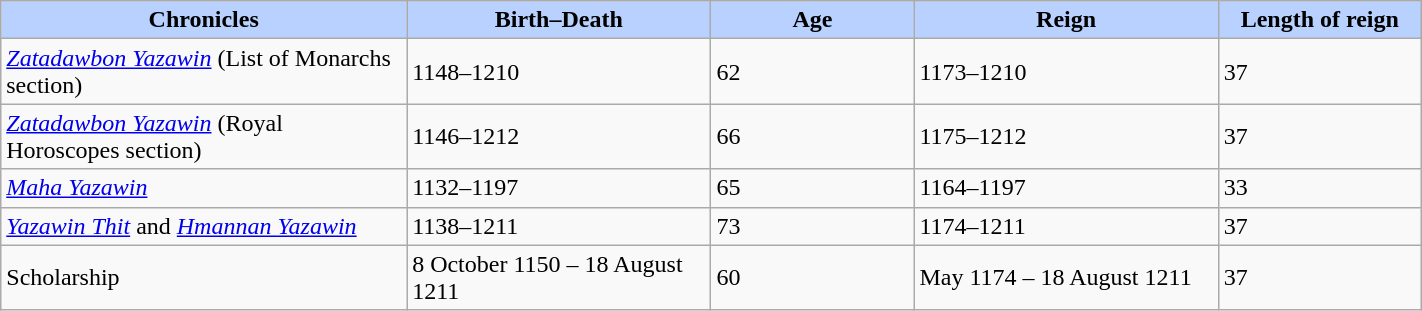<table width=75% class="wikitable">
<tr>
<th style="background-color:#B9D1FF" width=20%>Chronicles</th>
<th style="background-color:#B9D1FF" width=15%>Birth–Death</th>
<th style="background-color:#B9D1FF" width=10%>Age</th>
<th style="background-color:#B9D1FF" width=15%>Reign</th>
<th style="background-color:#B9D1FF" width=10%>Length of reign</th>
</tr>
<tr>
<td><em><a href='#'>Zatadawbon Yazawin</a></em> (List of Monarchs section)</td>
<td>1148–1210</td>
<td>62</td>
<td>1173–1210</td>
<td>37</td>
</tr>
<tr>
<td><em><a href='#'>Zatadawbon Yazawin</a></em> (Royal Horoscopes section)</td>
<td>1146–1212</td>
<td>66</td>
<td>1175–1212</td>
<td>37</td>
</tr>
<tr>
<td><em><a href='#'>Maha Yazawin</a></em></td>
<td>1132–1197</td>
<td>65</td>
<td>1164–1197</td>
<td>33</td>
</tr>
<tr>
<td><em><a href='#'>Yazawin Thit</a></em> and <em><a href='#'>Hmannan Yazawin</a></em></td>
<td>1138–1211</td>
<td>73</td>
<td>1174–1211</td>
<td>37</td>
</tr>
<tr>
<td>Scholarship</td>
<td>8 October 1150 – 18 August 1211</td>
<td>60</td>
<td> May 1174 – 18 August 1211</td>
<td>37</td>
</tr>
</table>
